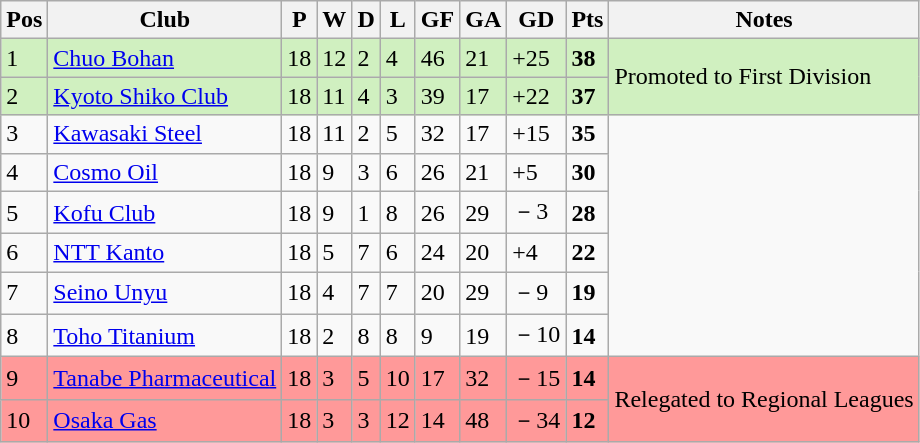<table class="wikitable">
<tr align=center>
<th>Pos</th>
<th>Club</th>
<th>P</th>
<th>W</th>
<th>D</th>
<th>L</th>
<th>GF</th>
<th>GA</th>
<th>GD</th>
<th>Pts</th>
<th>Notes</th>
</tr>
<tr style="background:#D0F0C0;">
<td>1</td>
<td><a href='#'>Chuo Bohan</a></td>
<td>18</td>
<td>12</td>
<td>2</td>
<td>4</td>
<td>46</td>
<td>21</td>
<td>+25</td>
<td><strong>38</strong></td>
<td rowspan="2">Promoted to First Division</td>
</tr>
<tr style="background:#D0F0C0;">
<td>2</td>
<td><a href='#'>Kyoto Shiko Club</a></td>
<td>18</td>
<td>11</td>
<td>4</td>
<td>3</td>
<td>39</td>
<td>17</td>
<td>+22</td>
<td><strong>37</strong></td>
</tr>
<tr>
<td>3</td>
<td><a href='#'>Kawasaki Steel</a></td>
<td>18</td>
<td>11</td>
<td>2</td>
<td>5</td>
<td>32</td>
<td>17</td>
<td>+15</td>
<td><strong>35</strong></td>
</tr>
<tr>
<td>4</td>
<td><a href='#'>Cosmo Oil</a></td>
<td>18</td>
<td>9</td>
<td>3</td>
<td>6</td>
<td>26</td>
<td>21</td>
<td>+5</td>
<td><strong>30</strong></td>
</tr>
<tr>
<td>5</td>
<td><a href='#'>Kofu Club</a></td>
<td>18</td>
<td>9</td>
<td>1</td>
<td>8</td>
<td>26</td>
<td>29</td>
<td>－3</td>
<td><strong>28</strong></td>
</tr>
<tr>
<td>6</td>
<td><a href='#'>NTT Kanto</a></td>
<td>18</td>
<td>5</td>
<td>7</td>
<td>6</td>
<td>24</td>
<td>20</td>
<td>+4</td>
<td><strong>22</strong></td>
</tr>
<tr>
<td>7</td>
<td><a href='#'>Seino Unyu</a></td>
<td>18</td>
<td>4</td>
<td>7</td>
<td>7</td>
<td>20</td>
<td>29</td>
<td>－9</td>
<td><strong>19</strong></td>
</tr>
<tr>
<td>8</td>
<td><a href='#'>Toho Titanium</a></td>
<td>18</td>
<td>2</td>
<td>8</td>
<td>8</td>
<td>9</td>
<td>19</td>
<td>－10</td>
<td><strong>14</strong></td>
</tr>
<tr style="background:#FF9999;">
<td>9</td>
<td><a href='#'>Tanabe Pharmaceutical</a></td>
<td>18</td>
<td>3</td>
<td>5</td>
<td>10</td>
<td>17</td>
<td>32</td>
<td>－15</td>
<td><strong>14</strong></td>
<td rowspan="2">Relegated to Regional Leagues</td>
</tr>
<tr style="background:#FF9999;">
<td>10</td>
<td><a href='#'>Osaka Gas</a></td>
<td>18</td>
<td>3</td>
<td>3</td>
<td>12</td>
<td>14</td>
<td>48</td>
<td>－34</td>
<td><strong>12</strong></td>
</tr>
</table>
